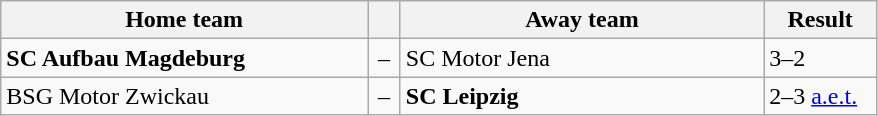<table class="wikitable" style="width:585px;" border="1">
<tr>
<th style="width:250px;" align="left">Home team</th>
<th style="width:15px;"></th>
<th style="width:250px;" align="left">Away team</th>
<th style="width:70px;" align="center;">Result</th>
</tr>
<tr>
<td><strong>SC Aufbau Magdeburg</strong></td>
<td align="center">–</td>
<td>SC Motor Jena</td>
<td>3–2</td>
</tr>
<tr>
<td>BSG Motor Zwickau</td>
<td align="center">–</td>
<td><strong>SC Leipzig</strong></td>
<td>2–3 <a href='#'>a.e.t.</a></td>
</tr>
</table>
